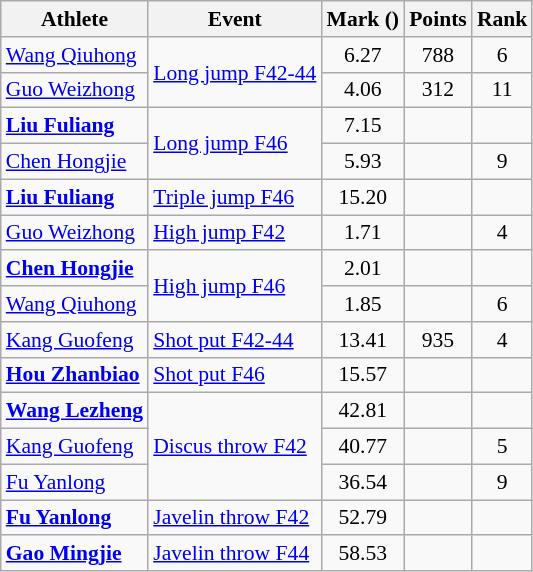<table class="wikitable" style="text-align: center; font-size:90%">
<tr>
<th>Athlete</th>
<th>Event</th>
<th>Mark ()</th>
<th>Points</th>
<th>Rank</th>
</tr>
<tr>
<td align=left><a href='#'>Wang Qiuhong</a></td>
<td align=left rowspan=2><a href='#'>Long jump F42-44</a></td>
<td>6.27 </td>
<td>788</td>
<td>6</td>
</tr>
<tr>
<td align=left><a href='#'>Guo Weizhong</a></td>
<td>4.06</td>
<td>312</td>
<td>11</td>
</tr>
<tr>
<td align=left><strong><a href='#'>Liu Fuliang</a></strong></td>
<td align=left rowspan=2><a href='#'>Long jump F46</a></td>
<td>7.15 </td>
<td></td>
<td></td>
</tr>
<tr>
<td align=left><a href='#'>Chen Hongjie</a></td>
<td>5.93</td>
<td></td>
<td>9</td>
</tr>
<tr>
<td align=left><strong><a href='#'>Liu Fuliang</a></strong></td>
<td align=left><a href='#'>Triple jump F46</a></td>
<td>15.20 </td>
<td></td>
<td></td>
</tr>
<tr>
<td align=left><a href='#'>Guo Weizhong</a></td>
<td align=left><a href='#'>High jump F42</a></td>
<td>1.71</td>
<td></td>
<td>4</td>
</tr>
<tr>
<td align=left><strong><a href='#'>Chen Hongjie</a></strong></td>
<td align=left rowspan=2><a href='#'>High jump F46</a></td>
<td>2.01 </td>
<td></td>
<td></td>
</tr>
<tr>
<td align=left><a href='#'>Wang Qiuhong</a></td>
<td>1.85</td>
<td></td>
<td>6</td>
</tr>
<tr>
<td align=left><a href='#'>Kang Guofeng</a></td>
<td align=left><a href='#'>Shot put F42-44</a></td>
<td>13.41</td>
<td>935</td>
<td>4</td>
</tr>
<tr>
<td align=left><strong><a href='#'>Hou Zhanbiao</a></strong></td>
<td align=left><a href='#'>Shot put F46</a></td>
<td>15.57 </td>
<td></td>
<td></td>
</tr>
<tr>
<td align=left><strong><a href='#'>Wang Lezheng</a></strong></td>
<td align=left rowspan=3><a href='#'>Discus throw F42</a></td>
<td>42.81</td>
<td></td>
<td></td>
</tr>
<tr>
<td align=left><a href='#'>Kang Guofeng</a></td>
<td>40.77</td>
<td></td>
<td>5</td>
</tr>
<tr>
<td align=left><a href='#'>Fu Yanlong</a></td>
<td>36.54</td>
<td></td>
<td>9</td>
</tr>
<tr>
<td align=left><strong><a href='#'>Fu Yanlong</a></strong></td>
<td align=left><a href='#'>Javelin throw F42</a></td>
<td>52.79 </td>
<td></td>
<td></td>
</tr>
<tr>
<td align=left><strong><a href='#'>Gao Mingjie</a></strong></td>
<td align=left><a href='#'>Javelin throw F44</a></td>
<td>58.53 </td>
<td></td>
<td></td>
</tr>
</table>
